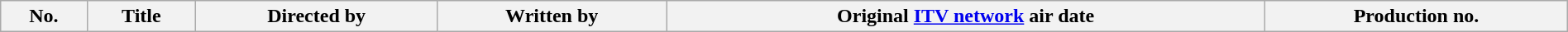<table class="wikitable plainrowheaders" style="width:100%">
<tr>
<th><abbr>No.</abbr></th>
<th>Title</th>
<th>Directed by</th>
<th>Written by</th>
<th>Original <a href='#'>ITV network</a> air date</th>
<th>Production <abbr>no.</abbr><br>











</th>
</tr>
</table>
